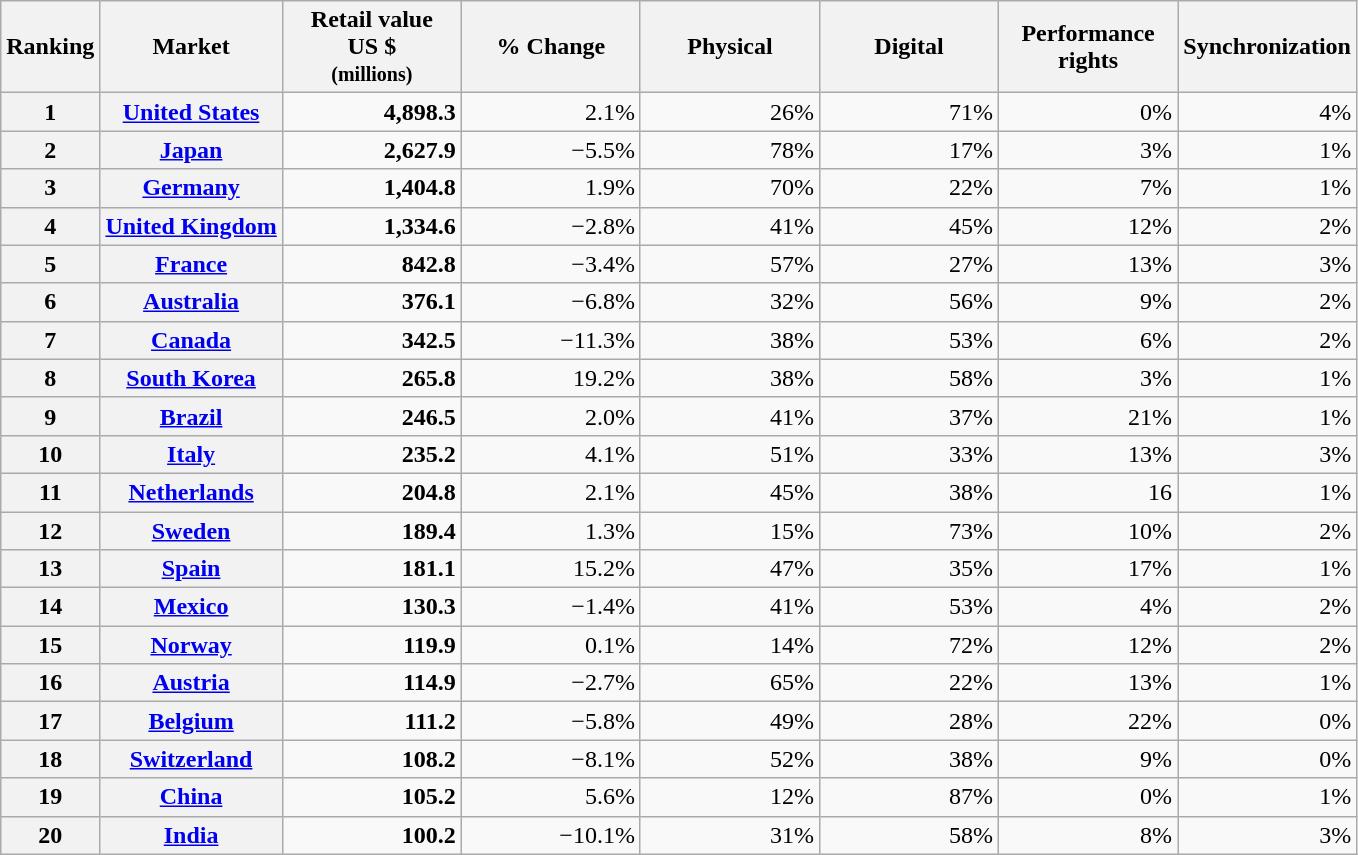<table class="wikitable plainrowheaders sortable" style="text-align:right;">
<tr>
<th>Ranking</th>
<th>Market</th>
<th scope="col" style="width:7em;">Retail value <br> US $ <br><small>(millions)</small></th>
<th scope="col" style="width:7em;">% Change</th>
<th scope="col" style="width:7em;">Physical</th>
<th scope="col" style="width:7em;">Digital</th>
<th scope="col" style="width:7em;">Performance rights</th>
<th scope="col" style="width:7em;">Synchronization</th>
</tr>
<tr>
<th>1</th>
<th scope="row"><a href='#'>United States</a></th>
<td><strong>4,898.3 </strong></td>
<td>2.1%</td>
<td>26%</td>
<td>71%</td>
<td>0%</td>
<td>4%</td>
</tr>
<tr>
<th>2</th>
<th scope="row"><a href='#'>Japan</a></th>
<td><strong>2,627.9</strong></td>
<td>−5.5%</td>
<td>78%</td>
<td>17%</td>
<td>3%</td>
<td>1%</td>
</tr>
<tr>
<th>3</th>
<th scope="row"><a href='#'>Germany</a></th>
<td><strong>1,404.8 </strong></td>
<td>1.9%</td>
<td>70%</td>
<td>22%</td>
<td>7%</td>
<td>1%</td>
</tr>
<tr>
<th>4</th>
<th scope="row"><a href='#'>United Kingdom</a></th>
<td><strong>1,334.6 </strong></td>
<td>−2.8%</td>
<td>41%</td>
<td>45%</td>
<td>12%</td>
<td>2%</td>
</tr>
<tr>
<th>5</th>
<th scope="row"><a href='#'>France</a></th>
<td><strong>842.8 </strong></td>
<td>−3.4%</td>
<td>57%</td>
<td>27%</td>
<td>13%</td>
<td>3%</td>
</tr>
<tr>
<th>6</th>
<th scope="row"><a href='#'>Australia</a></th>
<td><strong> 376.1</strong></td>
<td>−6.8%</td>
<td>32%</td>
<td>56%</td>
<td>9%</td>
<td>2%</td>
</tr>
<tr>
<th>7</th>
<th scope="row"><a href='#'>Canada</a></th>
<td><strong>342.5 </strong></td>
<td>−11.3%</td>
<td>38%</td>
<td>53%</td>
<td>6%</td>
<td>2%</td>
</tr>
<tr>
<th>8</th>
<th scope="row"><a href='#'>South Korea</a></th>
<td><strong>265.8</strong></td>
<td>19.2%</td>
<td>38%</td>
<td>58%</td>
<td>3%</td>
<td>1%</td>
</tr>
<tr>
<th>9</th>
<th scope="row"><a href='#'>Brazil</a></th>
<td><strong>246.5 </strong></td>
<td>2.0%</td>
<td>41%</td>
<td>37%</td>
<td>21%</td>
<td>1%</td>
</tr>
<tr>
<th>10</th>
<th scope="row"><a href='#'>Italy</a></th>
<td><strong>235.2</strong></td>
<td>4.1%</td>
<td>51%</td>
<td>33%</td>
<td>13%</td>
<td>3%</td>
</tr>
<tr>
<th>11</th>
<th scope="row"><a href='#'>Netherlands</a></th>
<td><strong>204.8</strong></td>
<td>2.1%</td>
<td>45%</td>
<td>38%</td>
<td>16</td>
<td>1%</td>
</tr>
<tr>
<th>12</th>
<th scope="row"><a href='#'>Sweden</a></th>
<td><strong>189.4</strong></td>
<td>1.3%</td>
<td>15%</td>
<td>73%</td>
<td>10%</td>
<td>2%</td>
</tr>
<tr>
<th>13</th>
<th scope="row"><a href='#'>Spain</a></th>
<td><strong>181.1</strong></td>
<td>15.2%</td>
<td>47%</td>
<td>35%</td>
<td>17%</td>
<td>1%</td>
</tr>
<tr>
<th>14</th>
<th scope="row"><a href='#'>Mexico</a></th>
<td><strong>130.3</strong></td>
<td>−1.4%</td>
<td>41%</td>
<td>53%</td>
<td>4%</td>
<td>2%</td>
</tr>
<tr>
<th>15</th>
<th scope="row"><a href='#'>Norway</a></th>
<td><strong>119.9 </strong></td>
<td>0.1%</td>
<td>14%</td>
<td>72%</td>
<td>12%</td>
<td>2%</td>
</tr>
<tr>
<th>16</th>
<th scope="row"><a href='#'>Austria</a></th>
<td><strong>114.9</strong></td>
<td>−2.7%</td>
<td>65%</td>
<td>22%</td>
<td>13%</td>
<td>1%</td>
</tr>
<tr>
<th>17</th>
<th scope="row"><a href='#'>Belgium</a></th>
<td><strong>111.2</strong></td>
<td>−5.8%</td>
<td>49%</td>
<td>28%</td>
<td>22%</td>
<td>0%</td>
</tr>
<tr>
<th>18</th>
<th scope="row"><a href='#'>Switzerland</a></th>
<td><strong>108.2</strong></td>
<td>−8.1%</td>
<td>52%</td>
<td>38%</td>
<td>9%</td>
<td>0%</td>
</tr>
<tr>
<th>19</th>
<th scope="row"><a href='#'>China</a></th>
<td><strong>105.2</strong></td>
<td>5.6%</td>
<td>12%</td>
<td>87%</td>
<td>0%</td>
<td>1%</td>
</tr>
<tr>
<th>20</th>
<th scope="row"><a href='#'>India</a></th>
<td><strong>100.2</strong></td>
<td>−10.1%</td>
<td>31%</td>
<td>58%</td>
<td>8%</td>
<td>3%</td>
</tr>
</table>
